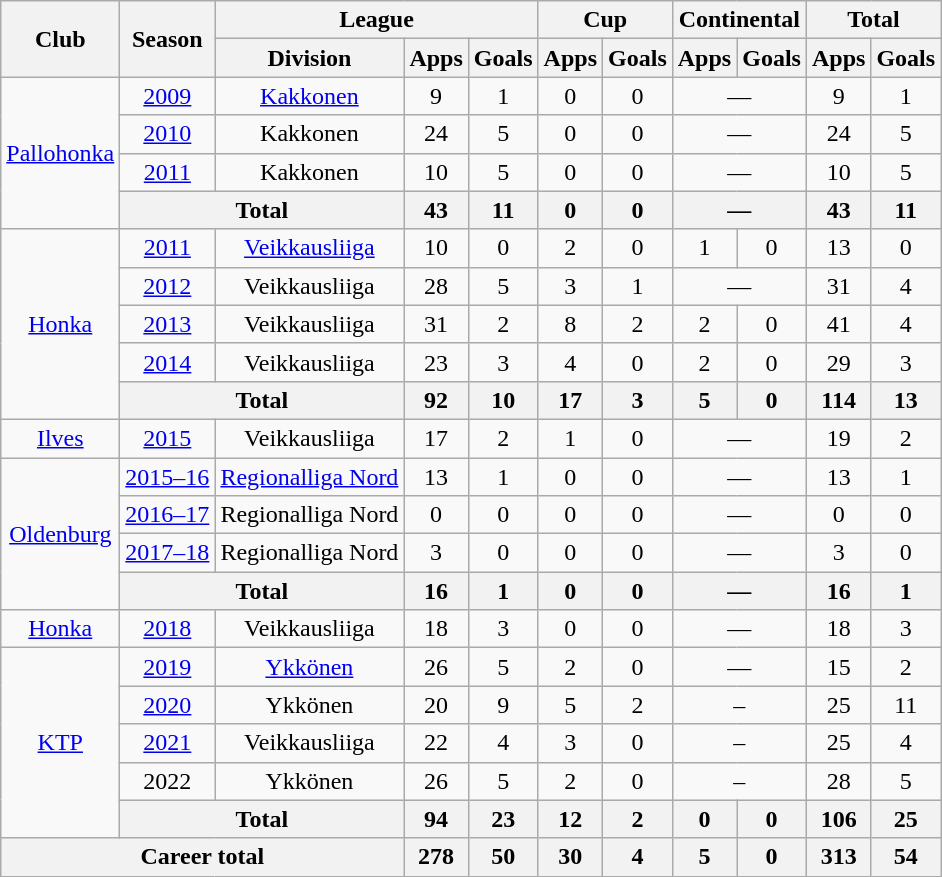<table class="wikitable" style="text-align: center;">
<tr>
<th rowspan="2">Club</th>
<th rowspan="2">Season</th>
<th colspan="3">League</th>
<th colspan="2">Cup</th>
<th colspan="2">Continental</th>
<th colspan="2">Total</th>
</tr>
<tr>
<th>Division</th>
<th>Apps</th>
<th>Goals</th>
<th>Apps</th>
<th>Goals</th>
<th>Apps</th>
<th>Goals</th>
<th>Apps</th>
<th>Goals</th>
</tr>
<tr>
<td rowspan="4"><a href='#'>Pallohonka</a></td>
<td><a href='#'>2009</a></td>
<td><a href='#'>Kakkonen</a></td>
<td>9</td>
<td>1</td>
<td>0</td>
<td>0</td>
<td colspan="2">—</td>
<td>9</td>
<td>1</td>
</tr>
<tr>
<td><a href='#'>2010</a></td>
<td>Kakkonen</td>
<td>24</td>
<td>5</td>
<td>0</td>
<td>0</td>
<td colspan="2">—</td>
<td>24</td>
<td>5</td>
</tr>
<tr>
<td><a href='#'>2011</a></td>
<td>Kakkonen</td>
<td>10</td>
<td>5</td>
<td>0</td>
<td>0</td>
<td colspan="2">—</td>
<td>10</td>
<td>5</td>
</tr>
<tr>
<th colspan="2">Total</th>
<th>43</th>
<th>11</th>
<th>0</th>
<th>0</th>
<th colspan="2">—</th>
<th>43</th>
<th>11</th>
</tr>
<tr>
<td rowspan="5"><a href='#'>Honka</a></td>
<td><a href='#'>2011</a></td>
<td><a href='#'>Veikkausliiga</a></td>
<td>10</td>
<td>0</td>
<td>2</td>
<td>0</td>
<td>1</td>
<td>0</td>
<td>13</td>
<td>0</td>
</tr>
<tr>
<td><a href='#'>2012</a></td>
<td>Veikkausliiga</td>
<td>28</td>
<td>5</td>
<td>3</td>
<td>1</td>
<td colspan="2">—</td>
<td>31</td>
<td>4</td>
</tr>
<tr>
<td><a href='#'>2013</a></td>
<td>Veikkausliiga</td>
<td>31</td>
<td>2</td>
<td>8</td>
<td>2</td>
<td>2</td>
<td>0</td>
<td>41</td>
<td>4</td>
</tr>
<tr>
<td><a href='#'>2014</a></td>
<td>Veikkausliiga</td>
<td>23</td>
<td>3</td>
<td>4</td>
<td>0</td>
<td>2</td>
<td>0</td>
<td>29</td>
<td>3</td>
</tr>
<tr>
<th colspan="2">Total</th>
<th>92</th>
<th>10</th>
<th>17</th>
<th>3</th>
<th>5</th>
<th>0</th>
<th>114</th>
<th>13</th>
</tr>
<tr>
<td rowspan="1"><a href='#'>Ilves</a></td>
<td rowspan="1"><a href='#'>2015</a></td>
<td>Veikkausliiga</td>
<td>17</td>
<td>2</td>
<td>1</td>
<td>0</td>
<td colspan="2">—</td>
<td>19</td>
<td>2</td>
</tr>
<tr>
<td rowspan="4"><a href='#'>Oldenburg</a></td>
<td><a href='#'>2015–16</a></td>
<td><a href='#'>Regionalliga Nord</a></td>
<td>13</td>
<td>1</td>
<td>0</td>
<td>0</td>
<td colspan="2">—</td>
<td>13</td>
<td>1</td>
</tr>
<tr>
<td><a href='#'>2016–17</a></td>
<td>Regionalliga Nord</td>
<td>0</td>
<td>0</td>
<td>0</td>
<td>0</td>
<td colspan="2">—</td>
<td>0</td>
<td>0</td>
</tr>
<tr>
<td><a href='#'>2017–18</a></td>
<td>Regionalliga Nord</td>
<td>3</td>
<td>0</td>
<td>0</td>
<td>0</td>
<td colspan="2">—</td>
<td>3</td>
<td>0</td>
</tr>
<tr>
<th colspan="2">Total</th>
<th>16</th>
<th>1</th>
<th>0</th>
<th>0</th>
<th colspan="2">—</th>
<th>16</th>
<th>1</th>
</tr>
<tr>
<td rowspan="1"><a href='#'>Honka</a></td>
<td rowspan="1"><a href='#'>2018</a></td>
<td>Veikkausliiga</td>
<td>18</td>
<td>3</td>
<td>0</td>
<td>0</td>
<td colspan="2">—</td>
<td>18</td>
<td>3</td>
</tr>
<tr>
<td rowspan="5"><a href='#'>KTP</a></td>
<td><a href='#'>2019</a></td>
<td><a href='#'>Ykkönen</a></td>
<td>26</td>
<td>5</td>
<td>2</td>
<td>0</td>
<td colspan="2">—</td>
<td>15</td>
<td>2</td>
</tr>
<tr>
<td><a href='#'>2020</a></td>
<td>Ykkönen</td>
<td>20</td>
<td>9</td>
<td>5</td>
<td>2</td>
<td colspan=2>–</td>
<td>25</td>
<td>11</td>
</tr>
<tr>
<td><a href='#'>2021</a></td>
<td>Veikkausliiga</td>
<td>22</td>
<td>4</td>
<td>3</td>
<td>0</td>
<td colspan=2>–</td>
<td>25</td>
<td>4</td>
</tr>
<tr>
<td>2022</td>
<td>Ykkönen</td>
<td>26</td>
<td>5</td>
<td>2</td>
<td>0</td>
<td colspan=2>–</td>
<td>28</td>
<td>5</td>
</tr>
<tr>
<th colspan=2>Total</th>
<th>94</th>
<th>23</th>
<th>12</th>
<th>2</th>
<th>0</th>
<th>0</th>
<th>106</th>
<th>25</th>
</tr>
<tr>
<th colspan="3">Career total</th>
<th>278</th>
<th>50</th>
<th>30</th>
<th>4</th>
<th>5</th>
<th>0</th>
<th>313</th>
<th>54</th>
</tr>
</table>
